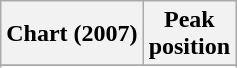<table class="wikitable sortable plainrowheaders" style="text-align:center">
<tr>
<th scope="col">Chart (2007)</th>
<th scope="col">Peak<br>position</th>
</tr>
<tr>
</tr>
<tr>
</tr>
</table>
